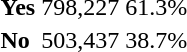<table>
<tr>
<td><strong>Yes</strong></td>
<td>798,227</td>
<td>61.3%</td>
</tr>
<tr>
<td><strong>No</strong></td>
<td>503,437</td>
<td>38.7%</td>
</tr>
</table>
